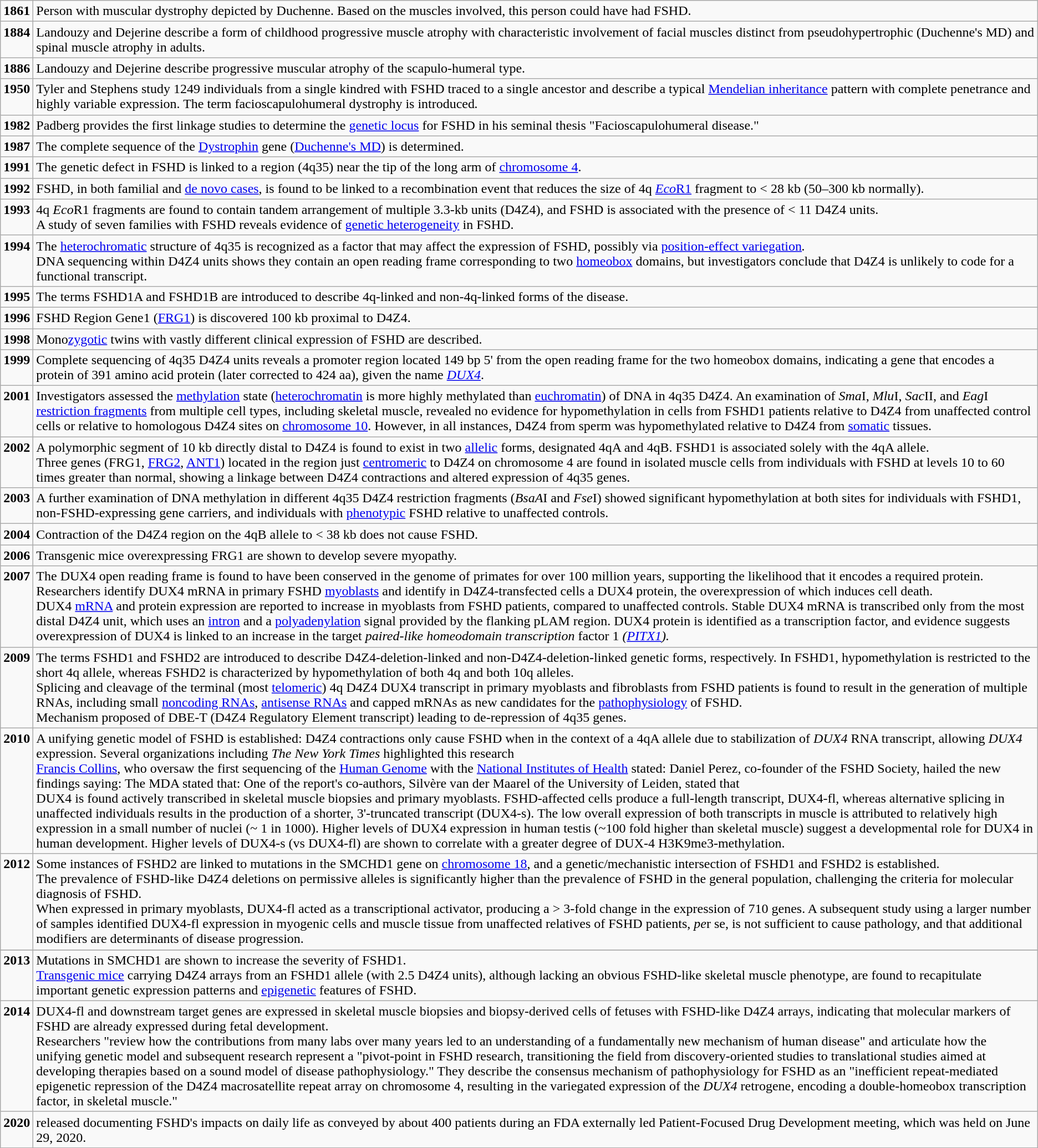<table class="wikitable">
<tr>
<td valign="top"><strong>1861</strong></td>
<td>Person with muscular dystrophy depicted by Duchenne. Based on the muscles involved, this person could have had FSHD.</td>
</tr>
<tr>
<td valign="top"><strong>1884</strong></td>
<td>Landouzy and Dejerine describe a form of childhood progressive muscle atrophy with characteristic involvement of facial muscles distinct from pseudohypertrophic (Duchenne's MD) and spinal muscle atrophy in adults.<br></td>
</tr>
<tr>
<td valign="top"><strong>1886</strong></td>
<td>Landouzy and Dejerine describe progressive muscular atrophy of the scapulo-humeral type.</td>
</tr>
<tr>
<td valign="top"><strong>1950</strong></td>
<td>Tyler and Stephens study 1249 individuals from a single kindred with FSHD traced to a single ancestor and describe a typical <a href='#'>Mendelian inheritance</a> pattern with complete penetrance and highly variable expression. The term facioscapulohumeral dystrophy is introduced<em>.</em></td>
</tr>
<tr>
<td valign="top"><strong>1982</strong></td>
<td>Padberg provides the first linkage studies to determine the <a href='#'>genetic locus</a> for FSHD in his seminal thesis "Facioscapulohumeral disease."</td>
</tr>
<tr>
<td valign="top"><strong>1987</strong></td>
<td>The complete sequence of the <a href='#'>Dystrophin</a> gene (<a href='#'>Duchenne's MD</a>) is determined.</td>
</tr>
<tr>
<td valign="top"><strong>1991</strong></td>
<td>The genetic defect in FSHD is linked to a region (4q35) near the tip of the long arm of <a href='#'>chromosome 4</a>.</td>
</tr>
<tr>
<td valign="top"><strong>1992</strong></td>
<td>FSHD, in both familial and <a href='#'>de novo cases</a>, is found to be linked to a recombination event that reduces the size of 4q <em><a href='#'>Eco</a></em><a href='#'>R1</a> fragment to < 28 kb (50–300 kb normally).</td>
</tr>
<tr>
<td valign="top"><strong>1993</strong></td>
<td>4q <em>Eco</em>R1 fragments are found to contain tandem arrangement of multiple 3.3-kb units (D4Z4), and FSHD is associated with the presence of < 11 D4Z4 units.<br>A study of seven families with FSHD reveals evidence of <a href='#'>genetic heterogeneity</a> in FSHD.</td>
</tr>
<tr>
<td valign="top"><strong>1994</strong></td>
<td>The <a href='#'>heterochromatic</a> structure of 4q35 is recognized as a factor that may affect the expression of FSHD, possibly via <a href='#'>position-effect variegation</a><em>.</em><br>DNA sequencing within D4Z4 units shows they contain an open reading frame corresponding to two <a href='#'>homeobox</a> domains, but investigators conclude that D4Z4 is unlikely to code for a functional transcript.</td>
</tr>
<tr>
<td valign="top"><strong>1995</strong></td>
<td>The terms FSHD1A and FSHD1B are introduced to describe 4q-linked and non-4q-linked forms of the disease.</td>
</tr>
<tr>
<td valign="top"><strong>1996</strong></td>
<td>FSHD Region Gene1 (<a href='#'>FRG1</a>) is discovered 100 kb proximal to D4Z4.</td>
</tr>
<tr>
<td valign="top"><strong>1998</strong></td>
<td>Mono<a href='#'>zygotic</a> twins with vastly different clinical expression of FSHD are described.</td>
</tr>
<tr>
<td valign="top"><strong>1999</strong></td>
<td>Complete sequencing of 4q35 D4Z4 units reveals a promoter region located 149 bp 5' from the open reading frame for the two homeobox domains, indicating a gene that encodes a protein of 391 amino acid protein (later corrected to 424 aa), given the name <em><a href='#'>DUX4</a></em>.</td>
</tr>
<tr>
<td valign="top"><strong>2001</strong></td>
<td>Investigators assessed the <a href='#'>methylation</a> state (<a href='#'>heterochromatin</a> is more highly methylated than <a href='#'>euchromatin</a>) of DNA in 4q35 D4Z4. An examination of <em>Sma</em>I, <em>Mlu</em>I, <em>Sac</em>II, and <em>Eag</em>I <a href='#'>restriction fragments</a> from multiple cell types, including skeletal muscle, revealed no evidence for hypomethylation in cells from FSHD1 patients relative to D4Z4 from unaffected control cells or relative to homologous D4Z4 sites on <a href='#'>chromosome 10</a>. However, in all instances, D4Z4 from sperm was hypomethylated relative to D4Z4 from <a href='#'>somatic</a> tissues.</td>
</tr>
<tr>
<td valign="top"><strong>2002</strong></td>
<td>A polymorphic segment of 10 kb directly distal to D4Z4 is found to exist in two <a href='#'>allelic</a> forms, designated 4qA and 4qB. FSHD1 is associated solely with the 4qA allele.<br>Three genes (FRG1, <a href='#'>FRG2</a>, <a href='#'>ANT1</a>) located in the region just <a href='#'>centromeric</a> to D4Z4 on chromosome 4 are found in isolated muscle cells from individuals with FSHD at levels 10 to 60 times greater than normal, showing a linkage between D4Z4 contractions and altered expression of 4q35 genes.</td>
</tr>
<tr>
<td valign="top"><strong>2003</strong></td>
<td>A further examination of DNA methylation in different 4q35 D4Z4 restriction fragments (<em>BsaA</em>I and <em>Fse</em>I) showed significant hypomethylation at both sites for individuals with FSHD1, non-FSHD-expressing gene carriers, and individuals with <a href='#'>phenotypic</a> FSHD relative to unaffected controls.</td>
</tr>
<tr>
<td valign="top"><strong>2004</strong></td>
<td>Contraction of the D4Z4 region on the 4qB allele to < 38 kb does not cause FSHD.</td>
</tr>
<tr>
<td valign="top"><strong>2006</strong></td>
<td>Transgenic mice overexpressing FRG1 are shown to develop severe myopathy.</td>
</tr>
<tr>
<td valign="top"><strong>2007</strong></td>
<td>The DUX4 open reading frame is found to have been conserved in the genome of primates for over 100 million years, supporting the likelihood that it encodes a required protein.<br>Researchers identify DUX4 mRNA in primary FSHD <a href='#'>myoblasts</a> and identify in D4Z4-transfected cells a DUX4 protein, the overexpression of which induces cell death.<br>DUX4 <a href='#'>mRNA</a> and protein expression are reported to increase in myoblasts from FSHD patients, compared to unaffected controls. Stable DUX4 mRNA is transcribed only from the most distal D4Z4 unit, which uses an <a href='#'>intron</a> and a <a href='#'>polyadenylation</a> signal provided by the flanking pLAM region. DUX4 protein is identified as a transcription factor, and evidence suggests overexpression of DUX4 is linked to an increase in the target <em>paired-like homeodomain transcription</em> factor 1 <em>(<a href='#'>PITX1</a>).</em></td>
</tr>
<tr>
<td valign="top"><strong>2009</strong></td>
<td>The terms FSHD1 and FSHD2 are introduced to describe D4Z4-deletion-linked and non-D4Z4-deletion-linked genetic forms, respectively. In FSHD1, hypomethylation is restricted to the short 4q allele, whereas FSHD2 is characterized by hypomethylation of both 4q and both 10q alleles.<br>Splicing and cleavage of the terminal (most <a href='#'>telomeric</a>) 4q D4Z4 DUX4 transcript in primary myoblasts and fibroblasts from FSHD patients is found to result in the generation of multiple RNAs, including small <a href='#'>noncoding RNAs</a>, <a href='#'>antisense RNAs</a> and capped mRNAs as new candidates for the <a href='#'>pathophysiology</a> of FSHD.<br>Mechanism proposed of DBE-T (D4Z4 Regulatory Element transcript) leading to de-repression of 4q35 genes.</td>
</tr>
<tr>
<td valign="top"><strong>2010</strong></td>
<td>A unifying genetic model of FSHD is established: D4Z4 contractions only cause FSHD when in the context of a 4qA allele due to stabilization of <em>DUX4</em> RNA transcript, allowing <em>DUX4</em> expression. Several organizations including <em>The New York Times</em> highlighted this research<br><a href='#'>Francis Collins</a>, who oversaw the first sequencing of the <a href='#'>Human Genome</a> with the <a href='#'>National Institutes of Health</a> stated:

Daniel Perez, co-founder of the FSHD Society, hailed the new findings saying:

The MDA stated that:

One of the report's co-authors, Silvère van der Maarel of the University of Leiden, stated that
<br>DUX4 is found actively transcribed in skeletal muscle biopsies and primary myoblasts. FSHD-affected cells produce a full-length transcript, DUX4-fl, whereas alternative splicing in unaffected individuals results in the production of a shorter, 3'-truncated transcript (DUX4-s). The low overall expression of both transcripts in muscle is attributed to relatively high expression in a small number of nuclei (~ 1 in 1000). Higher levels of DUX4 expression in human testis (~100 fold higher than skeletal muscle) suggest a developmental role for DUX4 in human development. Higher levels of DUX4-s (vs DUX4-fl) are shown to correlate with a greater degree of DUX-4 H3K9me3-methylation.</td>
</tr>
<tr>
<td valign="top"><strong>2012</strong></td>
<td>Some instances of FSHD2 are linked to mutations in the SMCHD1 gene on <a href='#'>chromosome 18</a>, and a genetic/mechanistic intersection of FSHD1 and FSHD2 is established.<br>The prevalence of FSHD-like D4Z4 deletions on permissive alleles is significantly higher than the prevalence of FSHD in the general population, challenging the criteria for molecular diagnosis of FSHD.<br>When expressed in primary myoblasts, DUX4-fl acted as a transcriptional activator, producing a > 3-fold change in the expression of 710 genes. A subsequent study using a larger number of samples identified DUX4-fl expression in myogenic cells and muscle tissue from unaffected relatives of FSHD patients, <em>pe</em>r se, is not sufficient to cause pathology, and that additional modifiers are determinants of disease progression.</td>
</tr>
<tr>
</tr>
<tr>
<td valign="top"><strong>2013</strong></td>
<td>Mutations in SMCHD1 are shown to increase the severity of FSHD1.<br><a href='#'>Transgenic mice</a> carrying D4Z4 arrays from an FSHD1 allele (with 2.5 D4Z4 units), although lacking an obvious FSHD-like skeletal muscle phenotype, are found to recapitulate important genetic expression patterns and <a href='#'>epigenetic</a> features of FSHD.</td>
</tr>
<tr>
<td valign="top"><strong>2014</strong></td>
<td>DUX4-fl and downstream target genes are expressed in skeletal muscle biopsies and biopsy-derived cells of fetuses with FSHD-like D4Z4 arrays, indicating that molecular markers of FSHD are already expressed during fetal development.<br>Researchers "review how the contributions from many labs over many years led to an understanding of a fundamentally new mechanism of human disease" and articulate how the unifying genetic model and subsequent research represent a "pivot-point in FSHD research, transitioning the field from discovery-oriented studies to translational studies aimed at developing therapies based on a sound model of disease pathophysiology." They describe the consensus mechanism of pathophysiology for FSHD as an "inefficient repeat-mediated epigenetic repression of the D4Z4 macrosatellite repeat array on chromosome 4, resulting in the variegated expression of the <em>DUX4</em> retrogene, encoding a double-homeobox transcription factor, in skeletal muscle."</td>
</tr>
<tr>
<td valign="top"><strong>2020</strong></td>
<td> released documenting FSHD's impacts on daily life as conveyed by about 400 patients during an FDA externally led Patient-Focused Drug Development meeting, which was held on June 29, 2020.</td>
</tr>
</table>
